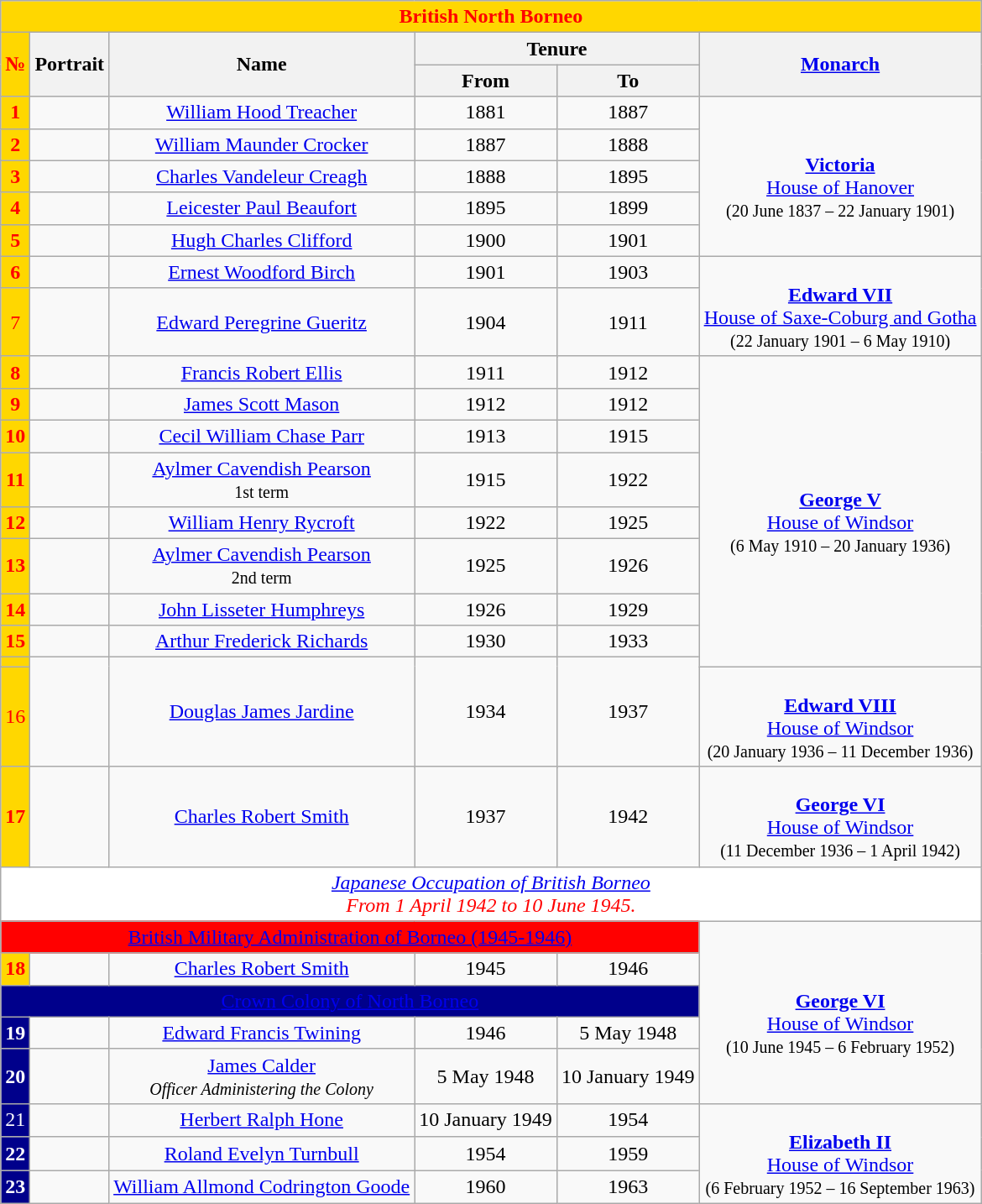<table class="wikitable" style=text-align:center>
<tr>
<th align=center style="background:gold; color:red;" colspan="6"> British North Borneo <strong></strong></th>
</tr>
<tr>
<th align=center style="background:gold; color:red;" rowspan="2"><strong>№</strong></th>
<th rowspan="2">Portrait</th>
<th rowspan="2">Name</th>
<th colspan="2">Tenure</th>
<th rowspan="2"><a href='#'>Monarch</a></th>
</tr>
<tr>
<th>From</th>
<th>To</th>
</tr>
<tr>
<th align=center style="background:gold; color:red;">1</th>
<td></td>
<td><a href='#'>William Hood Treacher</a></td>
<td>1881</td>
<td>1887</td>
<td rowspan="5"><br><a href='#'><strong>Victoria</strong></a><br><a href='#'>House of Hanover</a><br><small>(20 June 1837 – 22 January 1901)</small></td>
</tr>
<tr>
<th align=center style="background:gold; color:red;">2</th>
<td></td>
<td><a href='#'>William Maunder Crocker</a></td>
<td>1887</td>
<td>1888</td>
</tr>
<tr>
<th align=center style="background:gold; color:red;">3</th>
<td></td>
<td><a href='#'>Charles Vandeleur Creagh</a></td>
<td>1888</td>
<td>1895</td>
</tr>
<tr>
<th align=center style="background:gold; color:red;">4</th>
<td></td>
<td><a href='#'>Leicester Paul Beaufort</a></td>
<td>1895</td>
<td>1899</td>
</tr>
<tr>
<th align=center style="background:gold; color:red;">5</th>
<td></td>
<td><a href='#'>Hugh Charles Clifford</a></td>
<td>1900</td>
<td>1901</td>
</tr>
<tr>
<th align=center style="background:gold; color:red;">6</th>
<td></td>
<td><a href='#'>Ernest Woodford Birch</a></td>
<td>1901</td>
<td>1903</td>
<td rowspan="2"><br><strong><a href='#'>Edward VII</a></strong><br><a href='#'>House of Saxe-Coburg and Gotha</a><br><small>(22 January 1901 – 6 May 1910)</small></td>
</tr>
<tr>
<td align=center style="background:gold; color:red;" rowspan="2">7</td>
<td rowspan="2"></td>
<td rowspan="2"><a href='#'>Edward Peregrine Gueritz</a></td>
<td rowspan="2">1904</td>
<td rowspan="2">1911</td>
</tr>
<tr>
<td rowspan="11"><br><strong><a href='#'>George V</a></strong><br><a href='#'>House of Windsor</a><br><small>(6 May 1910 – 20 January 1936)</small></td>
</tr>
<tr>
<th align=center style="background:gold; color:red;">8</th>
<td></td>
<td><a href='#'>Francis Robert Ellis</a></td>
<td>1911</td>
<td>1912</td>
</tr>
<tr>
<th align=center style="background:gold; color:red;">9</th>
<td></td>
<td><a href='#'>James Scott Mason</a></td>
<td>1912</td>
<td>1912</td>
</tr>
<tr>
<th align=center style="background:gold; color:red;">10</th>
<td></td>
<td><a href='#'>Cecil William Chase Parr</a></td>
<td>1913</td>
<td>1915</td>
</tr>
<tr>
<th align=center style="background:gold; color:red;">11</th>
<td></td>
<td><a href='#'>Aylmer Cavendish Pearson</a><br><small>1st term</small></td>
<td>1915</td>
<td>1922</td>
</tr>
<tr>
<th align=center style="background:gold; color:red;">12</th>
<td></td>
<td><a href='#'>William Henry Rycroft</a></td>
<td>1922</td>
<td>1925</td>
</tr>
<tr>
<th align=center style="background:gold; color:red;">13</th>
<td></td>
<td><a href='#'>Aylmer Cavendish Pearson</a><br><small>2nd term</small></td>
<td>1925</td>
<td>1926</td>
</tr>
<tr>
<th align=center style="background:gold; color:red;">14</th>
<td></td>
<td><a href='#'>John Lisseter Humphreys</a></td>
<td>1926</td>
<td>1929</td>
</tr>
<tr>
<th align=center style="background:gold; color:red;">15</th>
<td></td>
<td><a href='#'>Arthur Frederick Richards</a></td>
<td>1930</td>
<td>1933</td>
</tr>
<tr>
<th align=center style="background:gold; color:red;"></th>
<td rowspan="4"></td>
<td rowspan="4"><a href='#'>Douglas James Jardine</a></td>
<td rowspan="4">1934</td>
<td rowspan="4">1937</td>
</tr>
<tr>
<td align=center style="background:gold; color:red;" rowspan="3">16</td>
</tr>
<tr>
<td><br><strong><a href='#'>Edward VIII</a></strong><br><a href='#'>House of Windsor</a><br><small>(20 January 1936 – 11 December 1936)</small></td>
</tr>
<tr>
<td rowspan="2"><br><strong><a href='#'>George VI</a></strong><br><a href='#'>House of Windsor</a><br><small>(11 December 1936 – 1 April 1942)</small></td>
</tr>
<tr>
<th align=center style="background:gold; color:red;">17</th>
<td></td>
<td><a href='#'>Charles Robert Smith</a></td>
<td>1937</td>
<td>1942</td>
</tr>
<tr>
<td align=center style="background:white; color:red;" colspan="6"> <em><a href='#'><span>Japanese Occupation of British Borneo</span></a></em> <br><em>From 1 April 1942 to 10 June 1945.</em></td>
</tr>
<tr>
<td align=center style="background:red; color:white;" colspan="5"><strong></strong> <a href='#'><span>British Military Administration of Borneo (1945-1946)</span></a> <strong></strong></td>
<td rowspan="6"><br><strong><a href='#'>George VI</a></strong><br><a href='#'>House of Windsor</a><br><small>(10 June 1945 – 6 February 1952)</small></td>
</tr>
<tr>
<th align="center" style="background:gold; color:red;">18</th>
<td></td>
<td><a href='#'>Charles Robert Smith</a></td>
<td>1945</td>
<td>1946</td>
</tr>
<tr>
<td align=center style="background:darkblue; color:white;" colspan="5"> <a href='#'><span>Crown Colony of North Borneo</span></a> <strong></strong></td>
</tr>
<tr>
<th align=center style="background:darkblue; color:white;">19</th>
<td></td>
<td><a href='#'>Edward Francis Twining</a></td>
<td>1946</td>
<td>5 May 1948</td>
</tr>
<tr>
<th align=center style="background:darkblue; color:white;">20</th>
<td></td>
<td><a href='#'>James Calder</a><br><small><em>Officer Administering the Colony</em></small></td>
<td>5 May 1948</td>
<td>10 January 1949</td>
</tr>
<tr>
<td align=center style="background:darkblue; color:white;" rowspan="2">21</td>
<td rowspan="2"></td>
<td rowspan="2"><a href='#'>Herbert Ralph Hone</a></td>
<td rowspan="2">10 January 1949</td>
<td rowspan="2">1954</td>
</tr>
<tr>
<td rowspan="3"><br><strong><a href='#'>Elizabeth II</a></strong><br><a href='#'>House of Windsor</a><br><small>(6 February 1952 – 16 September 1963)</small></td>
</tr>
<tr>
<th align=center style="background:darkblue; color:white;">22</th>
<td></td>
<td><a href='#'>Roland Evelyn Turnbull</a></td>
<td>1954</td>
<td>1959</td>
</tr>
<tr>
<th align=center style="background:darkblue; color:white;">23</th>
<td></td>
<td><a href='#'>William Allmond Codrington Goode</a></td>
<td>1960</td>
<td>1963</td>
</tr>
</table>
